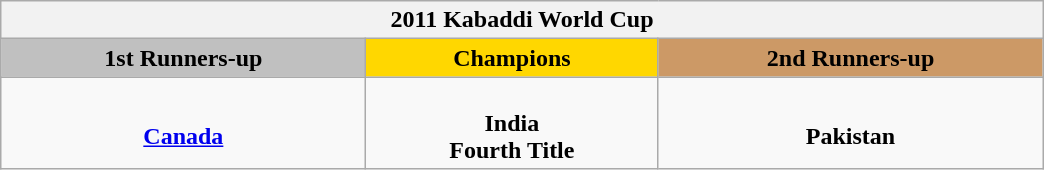<table class="wikitable" width=55%; style="margin:1em auto; text-align:center;">
<tr>
<th colspan=3>2011 Kabaddi World Cup</th>
</tr>
<tr>
<td style="background:silver;"><strong>1st Runners-up</strong></td>
<td style="background:gold;"><strong>Champions</strong></td>
<td style="background:#c96;"><strong>2nd Runners-up</strong></td>
</tr>
<tr>
<td><br><strong><a href='#'>Canada</a></strong></td>
<td><br><strong>India</strong><br>
<strong>Fourth Title</strong></td>
<td><br><strong>Pakistan</strong></td>
</tr>
</table>
